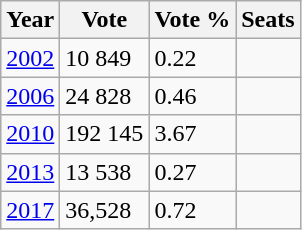<table class="wikitable">
<tr>
<th>Year</th>
<th>Vote</th>
<th>Vote %</th>
<th>Seats</th>
</tr>
<tr>
<td><a href='#'>2002</a></td>
<td>10 849</td>
<td>0.22</td>
<td></td>
</tr>
<tr>
<td><a href='#'>2006</a></td>
<td>24 828</td>
<td>0.46</td>
<td></td>
</tr>
<tr>
<td><a href='#'>2010</a></td>
<td>192 145</td>
<td>3.67</td>
<td></td>
</tr>
<tr>
<td><a href='#'>2013</a></td>
<td>13 538</td>
<td>0.27</td>
<td></td>
</tr>
<tr>
<td><a href='#'>2017</a></td>
<td>36,528</td>
<td>0.72</td>
<td></td>
</tr>
</table>
